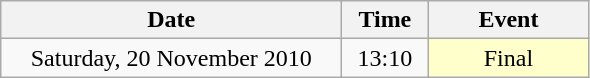<table class = "wikitable" style="text-align:center;">
<tr>
<th width=220>Date</th>
<th width=50>Time</th>
<th width=100>Event</th>
</tr>
<tr>
<td>Saturday, 20 November 2010</td>
<td>13:10</td>
<td bgcolor=ffffcc>Final</td>
</tr>
</table>
